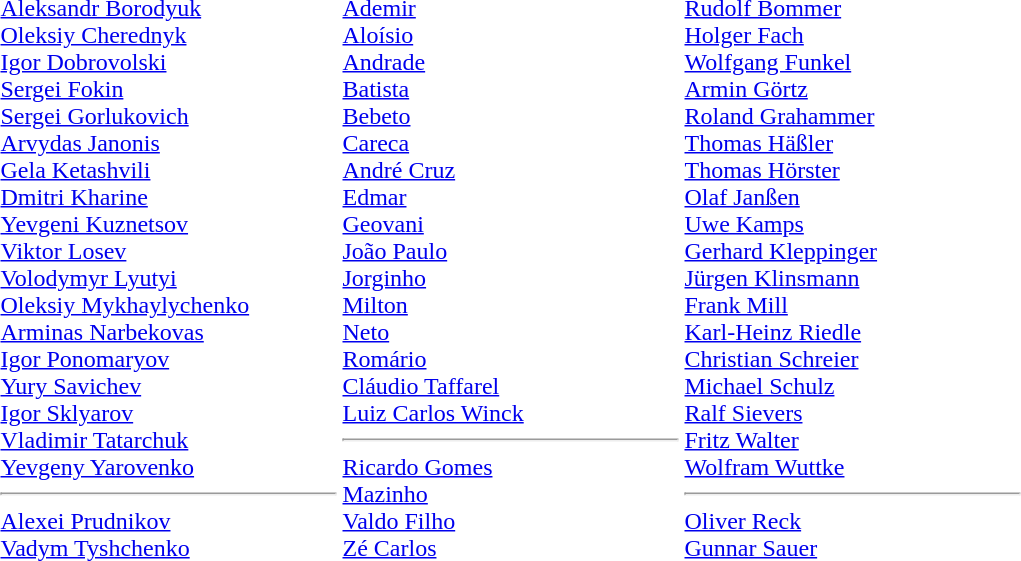<table>
<tr>
<td style="width:14em"><br><a href='#'>Aleksandr Borodyuk</a><br><a href='#'>Oleksiy Cherednyk</a><br><a href='#'>Igor Dobrovolski</a><br><a href='#'>Sergei Fokin</a><br><a href='#'>Sergei Gorlukovich</a><br><a href='#'>Arvydas Janonis</a><br><a href='#'>Gela Ketashvili</a><br><a href='#'>Dmitri Kharine</a><br><a href='#'>Yevgeni Kuznetsov</a><br><a href='#'>Viktor Losev</a><br><a href='#'>Volodymyr Lyutyi</a><br><a href='#'>Oleksiy Mykhaylychenko</a><br><a href='#'>Arminas Narbekovas</a><br><a href='#'>Igor Ponomaryov</a><br><a href='#'>Yury Savichev</a><br><a href='#'>Igor Sklyarov</a><br><a href='#'>Vladimir Tatarchuk</a><br><a href='#'>Yevgeny Yarovenko</a><hr><a href='#'>Alexei Prudnikov</a><br><a href='#'>Vadym Tyshchenko</a></td>
<td style="width:14em"><br><a href='#'>Ademir</a><br><a href='#'>Aloísio</a><br><a href='#'>Andrade</a><br><a href='#'>Batista</a><br><a href='#'>Bebeto</a><br><a href='#'>Careca</a><br><a href='#'>André Cruz</a><br><a href='#'>Edmar</a><br><a href='#'>Geovani</a><br><a href='#'>João Paulo</a><br><a href='#'>Jorginho</a><br><a href='#'>Milton</a><br><a href='#'>Neto</a><br><a href='#'>Romário</a><br><a href='#'>Cláudio Taffarel</a><br><a href='#'>Luiz Carlos Winck</a><hr><a href='#'>Ricardo Gomes</a><br><a href='#'>Mazinho</a><br><a href='#'>Valdo Filho</a><br><a href='#'>Zé Carlos</a></td>
<td style="width:14em"><br><a href='#'>Rudolf Bommer</a><br><a href='#'>Holger Fach</a><br><a href='#'>Wolfgang Funkel</a><br><a href='#'>Armin Görtz</a><br><a href='#'>Roland Grahammer</a><br><a href='#'>Thomas Häßler</a><br><a href='#'>Thomas Hörster</a><br><a href='#'>Olaf Janßen</a><br><a href='#'>Uwe Kamps</a><br><a href='#'>Gerhard Kleppinger</a><br><a href='#'>Jürgen Klinsmann</a><br><a href='#'>Frank Mill</a><br><a href='#'>Karl-Heinz Riedle</a><br><a href='#'>Christian Schreier</a><br><a href='#'>Michael Schulz</a><br><a href='#'>Ralf Sievers</a><br><a href='#'>Fritz Walter</a><br><a href='#'>Wolfram Wuttke</a><hr><a href='#'>Oliver Reck</a><br><a href='#'>Gunnar Sauer</a></td>
</tr>
</table>
